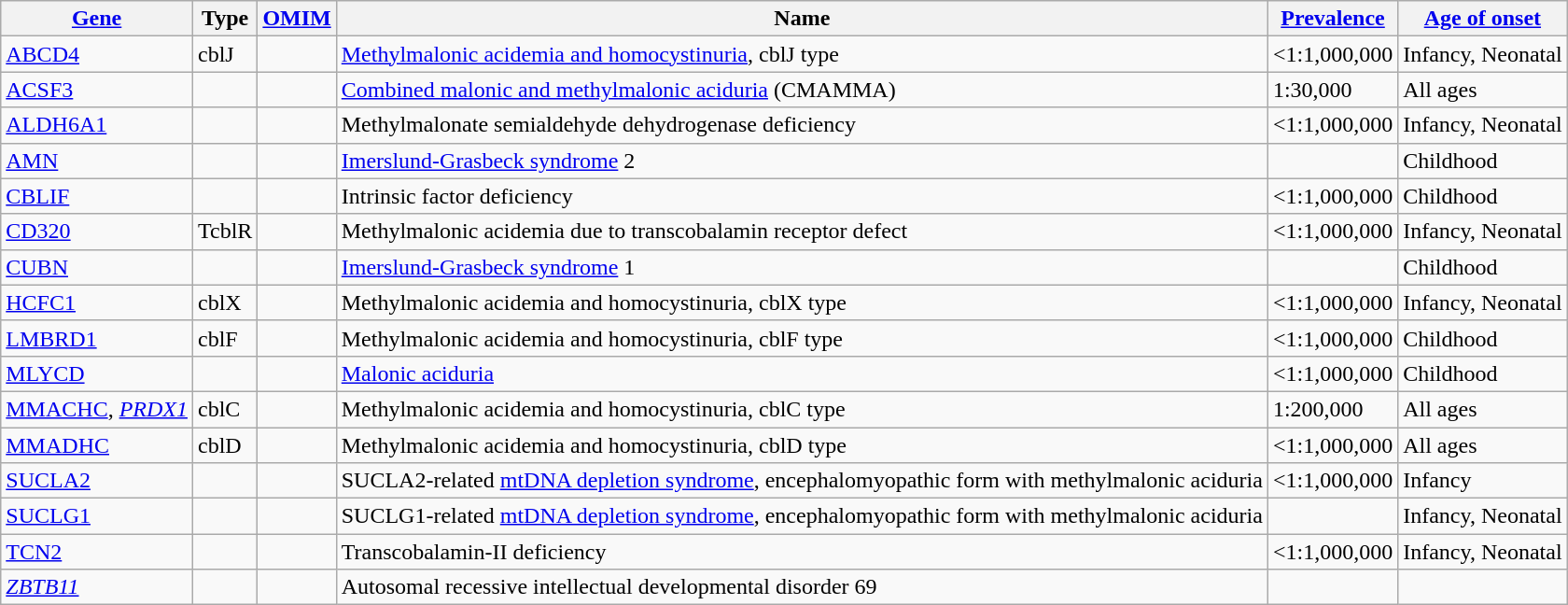<table class="wikitable sortable">
<tr>
<th><a href='#'>Gene</a></th>
<th>Type</th>
<th><a href='#'>OMIM</a></th>
<th>Name</th>
<th><a href='#'>Prevalence</a></th>
<th><strong><a href='#'>Age of onset</a></strong></th>
</tr>
<tr>
<td><a href='#'>ABCD4</a></td>
<td>cblJ</td>
<td></td>
<td><a href='#'>Methylmalonic acidemia and homocystinuria</a>, cblJ type</td>
<td data-sort-value="1000001"><1:1,000,000</td>
<td>Infancy, Neonatal</td>
</tr>
<tr>
<td><a href='#'>ACSF3</a></td>
<td></td>
<td></td>
<td><a href='#'>Combined malonic and methylmalonic aciduria</a> (CMAMMA)</td>
<td data-sort-value="30000">1:30,000</td>
<td>All ages</td>
</tr>
<tr>
<td><a href='#'>ALDH6A1</a></td>
<td></td>
<td></td>
<td>Methylmalonate semialdehyde dehydrogenase deficiency</td>
<td data-sort-value="1000001"><1:1,000,000</td>
<td>Infancy, Neonatal</td>
</tr>
<tr>
<td><a href='#'>AMN</a></td>
<td></td>
<td></td>
<td><a href='#'>Imerslund-Grasbeck syndrome</a> 2</td>
<td></td>
<td>Childhood</td>
</tr>
<tr>
<td><a href='#'>CBLIF</a></td>
<td></td>
<td></td>
<td>Intrinsic factor deficiency</td>
<td data-sort-value="1000001"><1:1,000,000</td>
<td>Childhood</td>
</tr>
<tr>
<td><a href='#'>CD320</a></td>
<td>TcblR</td>
<td></td>
<td>Methylmalonic acidemia due to transcobalamin receptor defect</td>
<td data-sort-value="1000001"><1:1,000,000</td>
<td>Infancy, Neonatal</td>
</tr>
<tr>
<td><a href='#'>CUBN</a></td>
<td></td>
<td></td>
<td><a href='#'>Imerslund-Grasbeck syndrome</a> 1</td>
<td></td>
<td>Childhood</td>
</tr>
<tr>
<td><a href='#'>HCFC1</a></td>
<td>cblX</td>
<td></td>
<td>Methylmalonic acidemia and homocystinuria, cblX type</td>
<td data-sort-value="1000001"><1:1,000,000</td>
<td>Infancy, Neonatal</td>
</tr>
<tr>
<td><a href='#'>LMBRD1</a></td>
<td>cblF</td>
<td></td>
<td>Methylmalonic acidemia and homocystinuria, cblF type</td>
<td data-sort-value="1000001"><1:1,000,000</td>
<td>Childhood</td>
</tr>
<tr>
<td><a href='#'>MLYCD</a></td>
<td></td>
<td></td>
<td><a href='#'>Malonic aciduria</a></td>
<td data-sort-value="1000001"><1:1,000,000</td>
<td>Childhood</td>
</tr>
<tr>
<td><a href='#'>MMACHC</a>, <em><a href='#'>PRDX1</a></em></td>
<td>cblC</td>
<td></td>
<td>Methylmalonic acidemia and homocystinuria, cblC type</td>
<td data-sort-value="200000">1:200,000</td>
<td>All ages</td>
</tr>
<tr>
<td><a href='#'>MMADHC</a></td>
<td>cblD</td>
<td></td>
<td>Methylmalonic acidemia and homocystinuria, cblD type</td>
<td data-sort-value="1000001"><1:1,000,000</td>
<td>All ages</td>
</tr>
<tr>
<td><a href='#'>SUCLA2</a></td>
<td></td>
<td></td>
<td>SUCLA2-related <a href='#'>mtDNA depletion syndrome</a>, encephalomyopathic form with methylmalonic aciduria</td>
<td data-sort-value="1000001"><1:1,000,000</td>
<td>Infancy</td>
</tr>
<tr>
<td><a href='#'>SUCLG1</a></td>
<td></td>
<td></td>
<td>SUCLG1-related <a href='#'>mtDNA depletion syndrome</a>, encephalomyopathic form with methylmalonic aciduria</td>
<td></td>
<td>Infancy, Neonatal</td>
</tr>
<tr>
<td><a href='#'>TCN2</a></td>
<td></td>
<td></td>
<td>Transcobalamin-II deficiency</td>
<td data-sort-value="1000001"><1:1,000,000</td>
<td>Infancy, Neonatal</td>
</tr>
<tr>
<td><em><a href='#'>ZBTB11</a></em></td>
<td></td>
<td></td>
<td>Autosomal recessive intellectual developmental disorder 69</td>
<td></td>
<td></td>
</tr>
</table>
